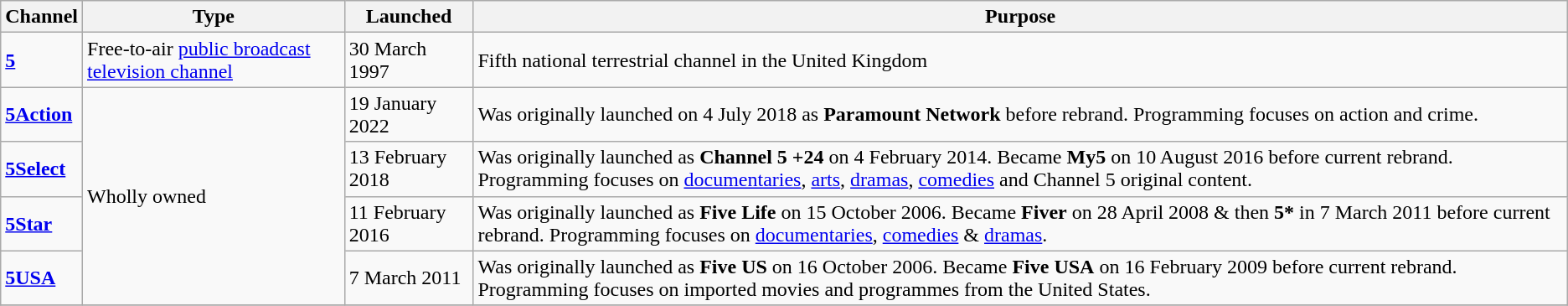<table class="wikitable">
<tr>
<th>Channel</th>
<th>Type</th>
<th>Launched</th>
<th>Purpose</th>
</tr>
<tr>
<td><strong><a href='#'>5</a></strong></td>
<td>Free-to-air <a href='#'>public broadcast</a> <a href='#'>television channel</a></td>
<td>30 March 1997</td>
<td>Fifth national terrestrial channel in the United Kingdom</td>
</tr>
<tr>
<td><strong><a href='#'>5Action</a></strong></td>
<td rowspan="4">Wholly owned</td>
<td>19 January 2022</td>
<td>Was originally launched on 4 July 2018 as <strong>Paramount Network</strong> before rebrand. Programming focuses on action and crime.</td>
</tr>
<tr>
<td><strong><a href='#'>5Select</a></strong></td>
<td>13 February 2018</td>
<td>Was originally launched as <strong>Channel 5 +24</strong> on 4 February 2014. Became <strong>My5</strong> on 10 August 2016 before current rebrand. Programming focuses on <a href='#'>documentaries</a>, <a href='#'>arts</a>, <a href='#'>dramas</a>, <a href='#'>comedies</a> and Channel 5 original content.</td>
</tr>
<tr>
<td><strong><a href='#'>5Star</a></strong></td>
<td>11 February 2016</td>
<td>Was originally launched as <strong>Five Life</strong> on 15 October 2006. Became <strong>Fiver</strong> on 28 April 2008 & then <strong>5*</strong> in 7 March 2011 before current rebrand. Programming focuses on <a href='#'>documentaries</a>, <a href='#'>comedies</a> & <a href='#'>dramas</a>.</td>
</tr>
<tr>
<td><strong><a href='#'>5USA</a></strong></td>
<td>7 March 2011</td>
<td>Was originally launched as <strong>Five US</strong> on 16 October 2006. Became <strong>Five USA</strong> on 16 February 2009 before current rebrand. Programming focuses on imported movies and programmes from the United States.</td>
</tr>
<tr>
</tr>
</table>
